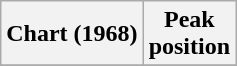<table class="wikitable sortable">
<tr>
<th scope="col">Chart (1968)</th>
<th scope="col">Peak<br>position</th>
</tr>
<tr>
</tr>
</table>
